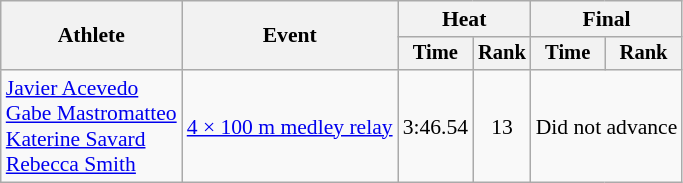<table class=wikitable style=font-size:90%>
<tr>
<th rowspan=2>Athlete</th>
<th rowspan=2>Event</th>
<th colspan=2>Heat</th>
<th colspan=2>Final</th>
</tr>
<tr style=font-size:95%>
<th>Time</th>
<th>Rank</th>
<th>Time</th>
<th>Rank</th>
</tr>
<tr align=center>
<td align=left><a href='#'>Javier Acevedo</a><br><a href='#'>Gabe Mastromatteo</a><br><a href='#'>Katerine Savard</a><br><a href='#'>Rebecca Smith</a></td>
<td align=left><a href='#'>4 × 100 m medley relay</a></td>
<td>3:46.54</td>
<td>13</td>
<td colspan="2">Did not advance</td>
</tr>
</table>
